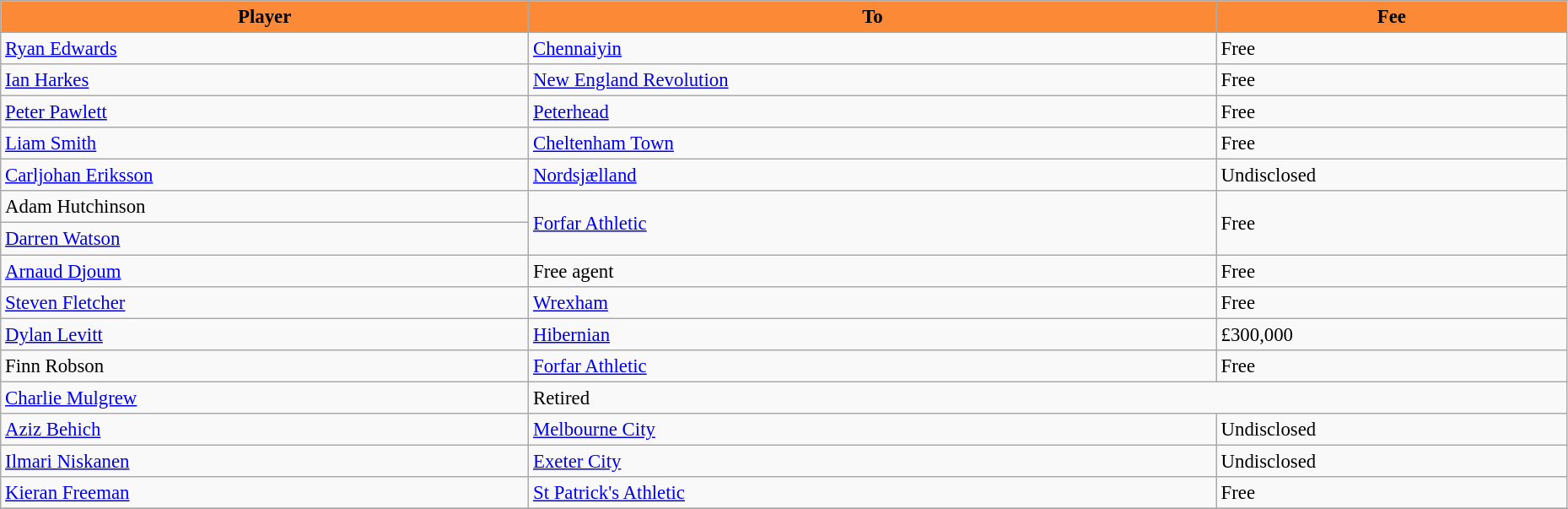<table class="wikitable" style="text-align:left; font-size:95%;width:98%;">
<tr>
<th style="background:#FC8936; color:black;">Player</th>
<th style="background:#FC8936; color:black;">To</th>
<th style="background:#FC8936; color:black;">Fee</th>
</tr>
<tr>
<td> <a href='#'>Ryan Edwards</a></td>
<td> <a href='#'>Chennaiyin</a></td>
<td>Free</td>
</tr>
<tr>
<td> <a href='#'>Ian Harkes</a></td>
<td> <a href='#'>New England Revolution</a></td>
<td>Free</td>
</tr>
<tr>
<td> <a href='#'>Peter Pawlett</a></td>
<td> <a href='#'>Peterhead</a></td>
<td>Free</td>
</tr>
<tr>
<td> <a href='#'>Liam Smith</a></td>
<td> <a href='#'>Cheltenham Town</a></td>
<td>Free</td>
</tr>
<tr>
<td> <a href='#'>Carljohan Eriksson</a></td>
<td> <a href='#'>Nordsjælland</a></td>
<td>Undisclosed</td>
</tr>
<tr>
<td> Adam Hutchinson</td>
<td rowspan=2> <a href='#'>Forfar Athletic</a></td>
<td rowspan=2>Free</td>
</tr>
<tr>
<td> <a href='#'>Darren Watson</a></td>
</tr>
<tr>
<td> <a href='#'>Arnaud Djoum</a></td>
<td>Free agent</td>
<td>Free</td>
</tr>
<tr>
<td> <a href='#'>Steven Fletcher</a></td>
<td> <a href='#'>Wrexham</a></td>
<td>Free</td>
</tr>
<tr>
<td> <a href='#'>Dylan Levitt</a></td>
<td> <a href='#'>Hibernian</a></td>
<td>£300,000</td>
</tr>
<tr>
<td> Finn Robson</td>
<td> <a href='#'>Forfar Athletic</a></td>
<td>Free</td>
</tr>
<tr>
<td> <a href='#'>Charlie Mulgrew</a></td>
<td colspan=2>Retired</td>
</tr>
<tr>
<td> <a href='#'>Aziz Behich</a></td>
<td> <a href='#'>Melbourne City</a></td>
<td>Undisclosed</td>
</tr>
<tr>
<td> <a href='#'>Ilmari Niskanen</a></td>
<td> <a href='#'>Exeter City</a></td>
<td>Undisclosed</td>
</tr>
<tr>
<td> <a href='#'>Kieran Freeman</a></td>
<td> <a href='#'>St Patrick's Athletic</a></td>
<td>Free</td>
</tr>
<tr>
</tr>
</table>
